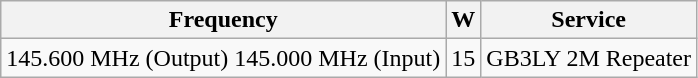<table class="wikitable sortable">
<tr>
<th>Frequency</th>
<th>W</th>
<th>Service</th>
</tr>
<tr>
<td>145.600 MHz (Output) 145.000 MHz (Input)</td>
<td>15</td>
<td>GB3LY 2M Repeater</td>
</tr>
</table>
